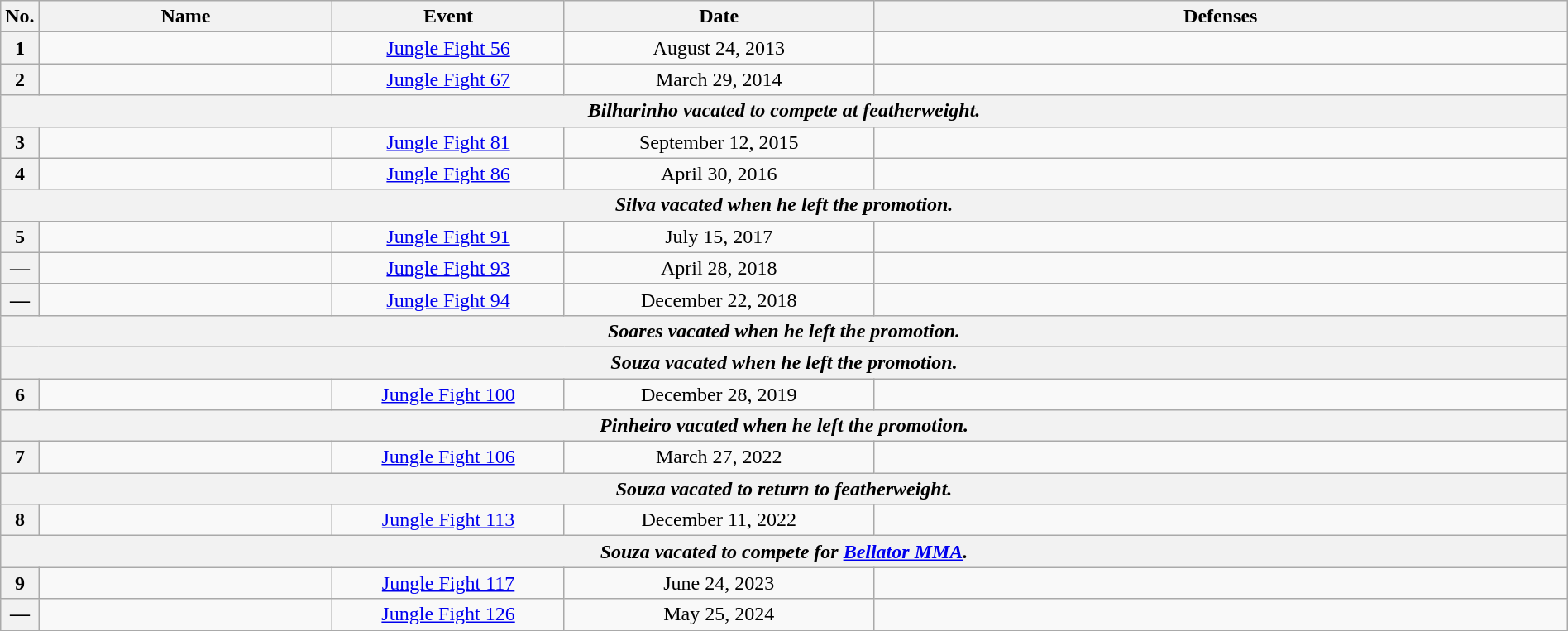<table class="wikitable" width=100%>
<tr>
<th width=1%>No.</th>
<th width=19%>Name</th>
<th width=15%>Event</th>
<th width=20%>Date</th>
<th width=45%>Defenses</th>
</tr>
<tr>
<th>1</th>
<td align=left><br></td>
<td align=center><a href='#'>Jungle Fight 56</a> <br></td>
<td align=center>August 24, 2013</td>
<td></td>
</tr>
<tr>
<th>2</th>
<td align=left></td>
<td align=center><a href='#'>Jungle Fight 67</a> <br></td>
<td align=center>March 29, 2014</td>
<td></td>
</tr>
<tr>
<th colspan=6 align=center><em>Bilharinho vacated to compete at featherweight.</em></th>
</tr>
<tr>
<th>3</th>
<td align=left><br></td>
<td align=center><a href='#'>Jungle Fight 81</a> <br></td>
<td align=center>September 12, 2015</td>
<td></td>
</tr>
<tr>
<th>4</th>
<td align=left></td>
<td align=center><a href='#'>Jungle Fight 86</a> <br></td>
<td align=center>April 30, 2016</td>
<td></td>
</tr>
<tr>
<th colspan=6 align=center><em>Silva vacated when he left the promotion.</em></th>
</tr>
<tr>
<th>5</th>
<td align=left><br></td>
<td align=center><a href='#'>Jungle Fight 91</a><br></td>
<td align=center>July 15, 2017</td>
<td></td>
</tr>
<tr>
<th>—</th>
<td align=left><br></td>
<td align=center><a href='#'>Jungle Fight 93</a> <br></td>
<td align=center>April 28, 2018</td>
<td></td>
</tr>
<tr>
<th>—</th>
<td align=left><br></td>
<td align=center><a href='#'>Jungle Fight 94</a> <br></td>
<td align=center>December 22, 2018</td>
<td></td>
</tr>
<tr>
<th colspan=6 align=center><em>Soares vacated when he left the promotion.</em></th>
</tr>
<tr>
<th colspan=6 align=center><em>Souza vacated when he left the promotion.</em></th>
</tr>
<tr>
<th>6</th>
<td align=left><br></td>
<td align=center><a href='#'>Jungle Fight 100</a><br></td>
<td align=center>December 28, 2019</td>
<td></td>
</tr>
<tr>
<th colspan=6 align=center><em>Pinheiro vacated when he left the promotion.</em></th>
</tr>
<tr>
<th>7</th>
<td align=left><br></td>
<td align=center><a href='#'>Jungle Fight 106</a> <br></td>
<td align=center>March 27, 2022</td>
<td></td>
</tr>
<tr>
<th colspan=6 align=center><em>Souza vacated to return to featherweight.</em></th>
</tr>
<tr>
<th>8</th>
<td align=left><br></td>
<td align=center><a href='#'>Jungle Fight 113</a> <br></td>
<td align=center>December 11, 2022</td>
<td></td>
</tr>
<tr>
<th colspan=6 align=center><em>Souza vacated to compete for <a href='#'>Bellator MMA</a>.</em></th>
</tr>
<tr>
<th>9</th>
<td align=left><br></td>
<td align=center><a href='#'>Jungle Fight 117</a> <br></td>
<td align=center>June 24, 2023</td>
<td></td>
</tr>
<tr>
<th>—</th>
<td align=left><br></td>
<td align=center><a href='#'>Jungle Fight 126</a> <br></td>
<td align=center>May 25, 2024</td>
<td></td>
</tr>
<tr>
</tr>
</table>
